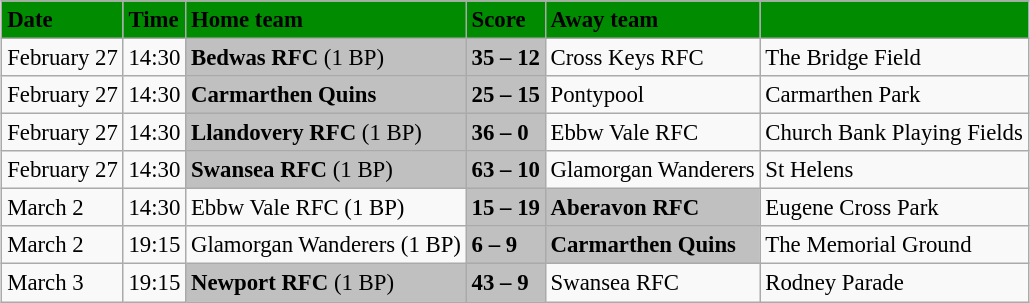<table class="wikitable" style="margin:0.5em auto; font-size:95%">
<tr bgcolor="#008B00">
<td><strong>Date</strong></td>
<td><strong>Time</strong></td>
<td><strong>Home team</strong></td>
<td><strong>Score</strong></td>
<td><strong>Away team</strong></td>
<td></td>
</tr>
<tr>
<td>February 27</td>
<td>14:30</td>
<td bgcolor="silver"><strong>Bedwas RFC</strong> (1 BP)</td>
<td bgcolor="silver"><strong>35 – 12</strong></td>
<td>Cross Keys RFC</td>
<td>The Bridge Field</td>
</tr>
<tr>
<td>February 27</td>
<td>14:30</td>
<td bgcolor="silver"><strong>Carmarthen Quins</strong></td>
<td bgcolor="silver"><strong>25 – 15</strong></td>
<td>Pontypool</td>
<td>Carmarthen Park</td>
</tr>
<tr>
<td>February 27</td>
<td>14:30</td>
<td bgcolor="silver"><strong>Llandovery RFC</strong> (1 BP)</td>
<td bgcolor="silver"><strong>36 – 0</strong></td>
<td>Ebbw Vale RFC</td>
<td>Church Bank Playing Fields</td>
</tr>
<tr>
<td>February 27</td>
<td>14:30</td>
<td bgcolor="silver"><strong>Swansea RFC</strong> (1 BP)</td>
<td bgcolor="silver"><strong>63 – 10</strong></td>
<td>Glamorgan Wanderers</td>
<td>St Helens</td>
</tr>
<tr>
<td>March 2</td>
<td>14:30</td>
<td>Ebbw Vale RFC (1 BP)</td>
<td bgcolor="silver"><strong>15 – 19</strong></td>
<td bgcolor="silver"><strong>Aberavon RFC</strong></td>
<td>Eugene Cross Park</td>
</tr>
<tr>
<td>March 2</td>
<td>19:15</td>
<td>Glamorgan Wanderers (1 BP)</td>
<td bgcolor="silver"><strong>6 – 9</strong></td>
<td bgcolor="silver"><strong>Carmarthen Quins</strong></td>
<td>The Memorial Ground</td>
</tr>
<tr>
<td>March 3</td>
<td>19:15</td>
<td bgcolor="silver"><strong>Newport RFC</strong> (1 BP)</td>
<td bgcolor="silver"><strong>43 – 9</strong></td>
<td>Swansea RFC</td>
<td>Rodney Parade</td>
</tr>
</table>
